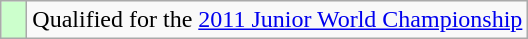<table class="wikitable" style="text-align: left;">
<tr>
<td width=10px bgcolor=#ccffcc></td>
<td>Qualified for the <a href='#'>2011 Junior World Championship</a></td>
</tr>
</table>
